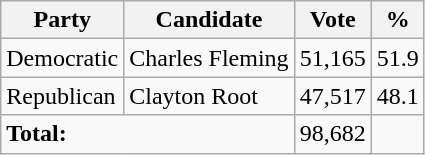<table class="wikitable">
<tr>
<th>Party</th>
<th>Candidate</th>
<th>Vote</th>
<th>%</th>
</tr>
<tr>
<td>Democratic</td>
<td>Charles Fleming</td>
<td>51,165</td>
<td>51.9</td>
</tr>
<tr>
<td>Republican</td>
<td>Clayton Root</td>
<td>47,517</td>
<td>48.1</td>
</tr>
<tr>
<td colspan="2"><strong>Total:</strong></td>
<td>98,682</td>
<td></td>
</tr>
</table>
